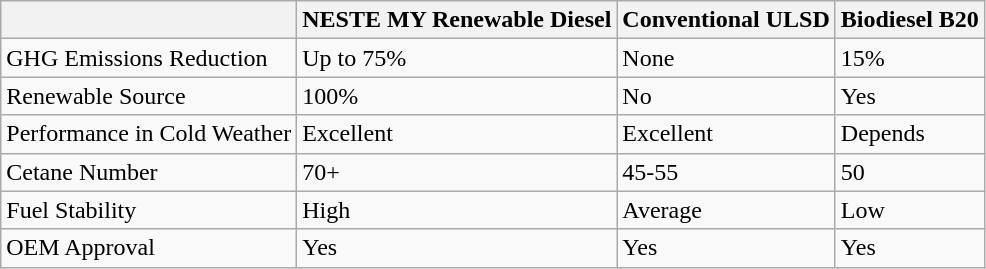<table class="wikitable">
<tr>
<th></th>
<th>NESTE MY Renewable Diesel</th>
<th>Conventional ULSD</th>
<th>Biodiesel B20</th>
</tr>
<tr>
<td>GHG Emissions Reduction</td>
<td>Up to 75%</td>
<td>None</td>
<td>15%</td>
</tr>
<tr>
<td>Renewable Source</td>
<td>100%</td>
<td>No</td>
<td>Yes</td>
</tr>
<tr>
<td>Performance in Cold Weather</td>
<td>Excellent</td>
<td>Excellent</td>
<td>Depends</td>
</tr>
<tr>
<td>Cetane Number</td>
<td>70+</td>
<td>45-55</td>
<td>50</td>
</tr>
<tr>
<td>Fuel Stability</td>
<td>High</td>
<td>Average</td>
<td>Low</td>
</tr>
<tr>
<td>OEM Approval</td>
<td>Yes</td>
<td>Yes</td>
<td>Yes</td>
</tr>
</table>
